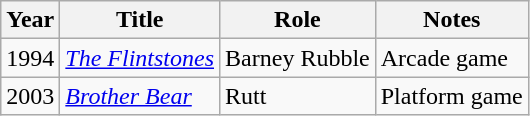<table class="wikitable sortable">
<tr>
<th>Year</th>
<th>Title</th>
<th>Role</th>
<th class="unsortable">Notes</th>
</tr>
<tr>
<td>1994</td>
<td data-sort-value="Flintstones, The"><em><a href='#'>The Flintstones</a></em></td>
<td>Barney Rubble</td>
<td>Arcade game</td>
</tr>
<tr>
<td>2003</td>
<td><em><a href='#'>Brother Bear</a></em></td>
<td>Rutt</td>
<td>Platform game</td>
</tr>
</table>
